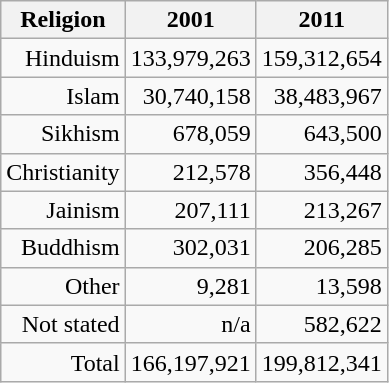<table class="wikitable sortable" style="text-align: right;">
<tr>
<th>Religion</th>
<th>2001</th>
<th>2011</th>
</tr>
<tr>
<td>Hinduism</td>
<td>133,979,263</td>
<td>159,312,654</td>
</tr>
<tr>
<td>Islam</td>
<td>30,740,158</td>
<td>38,483,967</td>
</tr>
<tr>
<td>Sikhism</td>
<td>678,059</td>
<td>643,500</td>
</tr>
<tr>
<td>Christianity</td>
<td>212,578</td>
<td>356,448</td>
</tr>
<tr>
<td>Jainism</td>
<td>207,111</td>
<td>213,267</td>
</tr>
<tr>
<td>Buddhism</td>
<td>302,031</td>
<td>206,285</td>
</tr>
<tr>
<td>Other</td>
<td>9,281</td>
<td>13,598</td>
</tr>
<tr>
<td>Not stated</td>
<td>n/a</td>
<td>582,622</td>
</tr>
<tr>
<td>Total</td>
<td>166,197,921</td>
<td>199,812,341</td>
</tr>
</table>
